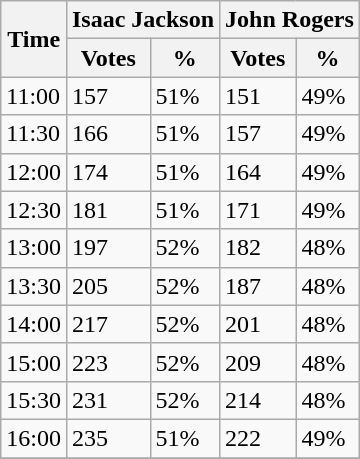<table class="wikitable">
<tr>
<th rowspan="2">Time</th>
<th colspan="2">Isaac Jackson</th>
<th colspan="2">John Rogers</th>
</tr>
<tr>
<th>Votes</th>
<th>%</th>
<th>Votes</th>
<th>%</th>
</tr>
<tr>
<td>11:00</td>
<td>157</td>
<td>51%</td>
<td>151</td>
<td>49%</td>
</tr>
<tr>
<td>11:30</td>
<td>166</td>
<td>51%</td>
<td>157</td>
<td>49%</td>
</tr>
<tr>
<td>12:00</td>
<td>174</td>
<td>51%</td>
<td>164</td>
<td>49%</td>
</tr>
<tr>
<td>12:30</td>
<td>181</td>
<td>51%</td>
<td>171</td>
<td>49%</td>
</tr>
<tr>
<td>13:00</td>
<td>197</td>
<td>52%</td>
<td>182</td>
<td>48%</td>
</tr>
<tr>
<td>13:30</td>
<td>205</td>
<td>52%</td>
<td>187</td>
<td>48%</td>
</tr>
<tr>
<td>14:00</td>
<td>217</td>
<td>52%</td>
<td>201</td>
<td>48%</td>
</tr>
<tr>
<td>15:00</td>
<td>223</td>
<td>52%</td>
<td>209</td>
<td>48%</td>
</tr>
<tr>
<td>15:30</td>
<td>231</td>
<td>52%</td>
<td>214</td>
<td>48%</td>
</tr>
<tr>
<td>16:00</td>
<td>235</td>
<td>51%</td>
<td>222</td>
<td>49%</td>
</tr>
<tr>
</tr>
</table>
